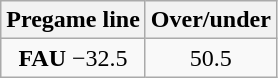<table class="wikitable">
<tr align="center">
<th style=>Pregame line</th>
<th style=>Over/under</th>
</tr>
<tr align="center">
<td><strong>FAU</strong> −32.5</td>
<td>50.5</td>
</tr>
</table>
